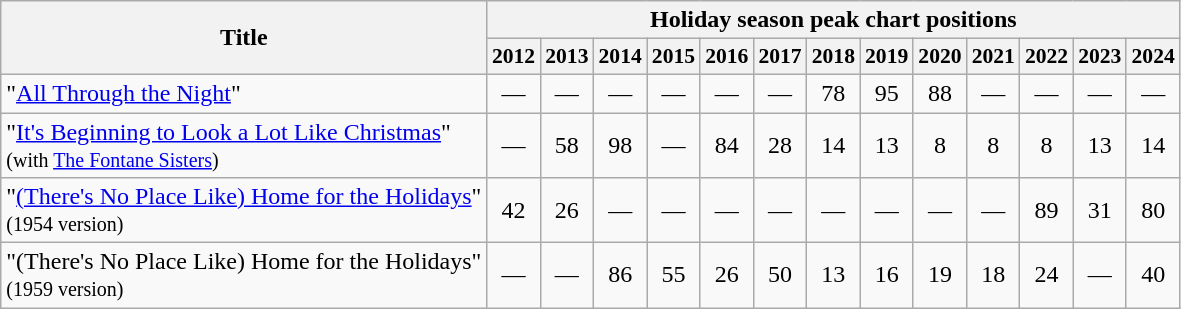<table class = "wikitable" style = text-align:center;>
<tr>
<th rowspan = "2">Title</th>
<th colspan = "14">Holiday season peak chart positions</th>
</tr>
<tr style = "width:3em;font-size:90%;">
<th align = center>2012</th>
<th align = center>2013</th>
<th align = center>2014</th>
<th align = center>2015</th>
<th align = center>2016</th>
<th align = center>2017</th>
<th align = center>2018</th>
<th align = center>2019</th>
<th align = center>2020</th>
<th align = center>2021</th>
<th align = center>2022</th>
<th align = center>2023</th>
<th align = center>2024</th>
</tr>
<tr>
<td align = left>"<a href='#'>All Through the Night</a>"</td>
<td>—</td>
<td>—</td>
<td>—</td>
<td>—</td>
<td>—</td>
<td>—</td>
<td>78</td>
<td>95</td>
<td>88</td>
<td>—</td>
<td>—</td>
<td>—</td>
<td>—</td>
</tr>
<tr>
<td align = left>"<a href='#'>It's Beginning to Look a Lot Like Christmas</a>"<br><small>(with <a href='#'>The Fontane Sisters</a>)</small></td>
<td>—</td>
<td>58</td>
<td>98</td>
<td>—</td>
<td>84</td>
<td>28</td>
<td>14</td>
<td>13</td>
<td>8</td>
<td>8</td>
<td>8</td>
<td>13</td>
<td>14</td>
</tr>
<tr>
<td align = left>"<a href='#'>(There's No Place Like) Home for the Holidays</a>"<br><small>(1954 version)</small></td>
<td>42</td>
<td>26</td>
<td>—</td>
<td>—</td>
<td>—</td>
<td>—</td>
<td>—</td>
<td>—</td>
<td>—</td>
<td>—</td>
<td>89</td>
<td>31</td>
<td>80</td>
</tr>
<tr>
<td align = left>"(There's No Place Like) Home for the Holidays"<small><br>(1959 version)</small></td>
<td>—</td>
<td>—</td>
<td>86</td>
<td>55</td>
<td>26</td>
<td>50</td>
<td>13</td>
<td>16</td>
<td>19</td>
<td>18</td>
<td>24</td>
<td>—</td>
<td>40</td>
</tr>
</table>
